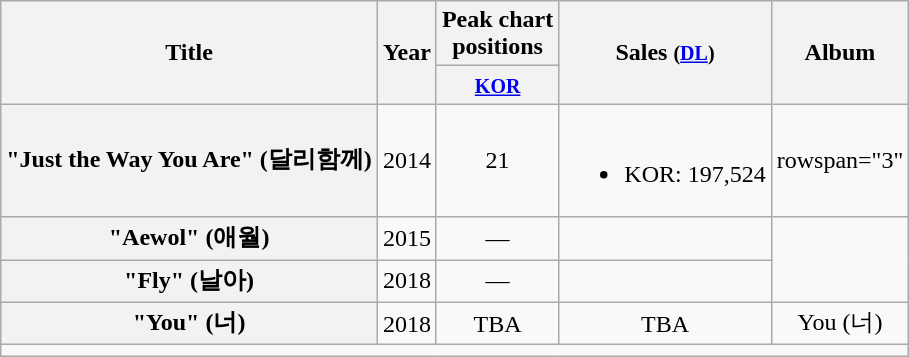<table class="wikitable plainrowheaders" style="text-align:center;">
<tr>
<th scope="col" rowspan="2">Title</th>
<th scope="col" rowspan="2">Year</th>
<th scope="col" colspan="1">Peak chart <br> positions</th>
<th scope="col" rowspan="2">Sales <small>(<a href='#'>DL</a>)</small></th>
<th scope="col" rowspan="2">Album</th>
</tr>
<tr>
<th><small><a href='#'>KOR</a></small><br></th>
</tr>
<tr>
<th scope="row">"Just the Way You Are" (달리함께)<br></th>
<td>2014</td>
<td>21</td>
<td><br><ul><li>KOR: 197,524</li></ul></td>
<td>rowspan="3" </td>
</tr>
<tr>
<th scope="row">"Aewol" (애월)<br></th>
<td>2015</td>
<td>—</td>
<td></td>
</tr>
<tr>
<th scope="row">"Fly" (날아)<br></th>
<td>2018</td>
<td>—</td>
<td></td>
</tr>
<tr>
<th scope="row">"You" (너)<br></th>
<td>2018</td>
<td>TBA</td>
<td>TBA</td>
<td>You (너)</td>
</tr>
<tr>
<td colspan="5"></td>
</tr>
</table>
